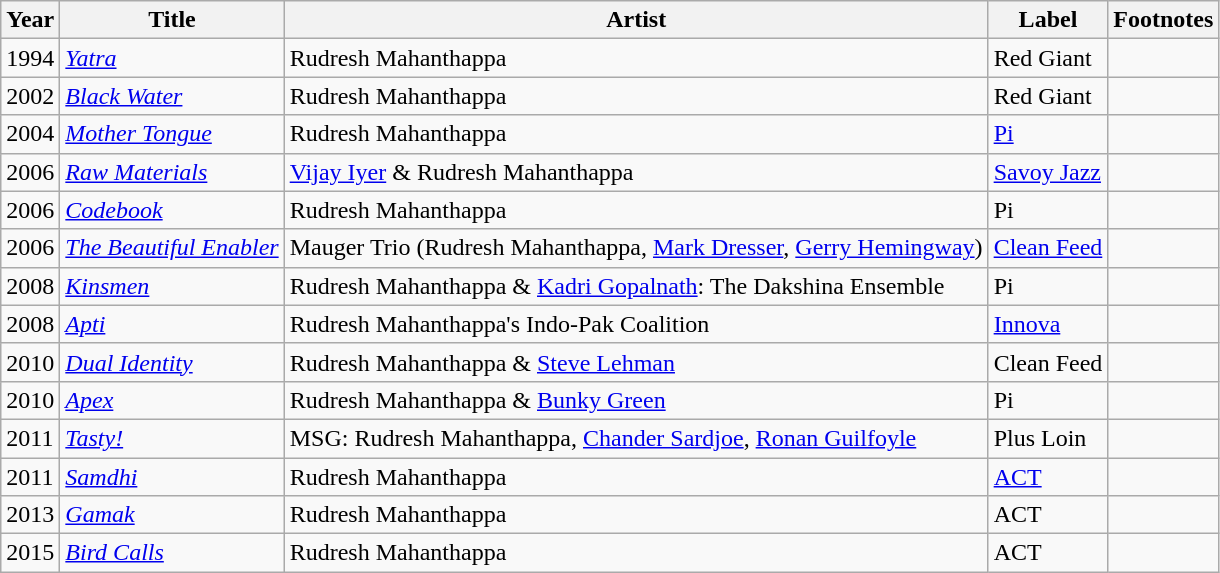<table class="wikitable sortable">
<tr>
<th>Year</th>
<th>Title</th>
<th>Artist</th>
<th>Label</th>
<th>Footnotes</th>
</tr>
<tr>
<td>1994</td>
<td><em><a href='#'>Yatra</a></em></td>
<td>Rudresh Mahanthappa</td>
<td>Red Giant</td>
<td></td>
</tr>
<tr>
<td>2002</td>
<td><em><a href='#'>Black Water</a></em></td>
<td>Rudresh Mahanthappa</td>
<td>Red Giant</td>
<td></td>
</tr>
<tr>
<td>2004</td>
<td><em><a href='#'>Mother Tongue</a></em></td>
<td>Rudresh Mahanthappa</td>
<td><a href='#'>Pi</a></td>
<td></td>
</tr>
<tr>
<td>2006</td>
<td><em><a href='#'>Raw Materials</a></em></td>
<td><a href='#'>Vijay Iyer</a> & Rudresh Mahanthappa</td>
<td><a href='#'>Savoy Jazz</a></td>
<td></td>
</tr>
<tr>
<td>2006</td>
<td><em><a href='#'>Codebook</a></em></td>
<td>Rudresh Mahanthappa</td>
<td>Pi</td>
<td></td>
</tr>
<tr>
<td>2006</td>
<td><em><a href='#'>The Beautiful Enabler</a></em></td>
<td>Mauger Trio (Rudresh Mahanthappa, <a href='#'>Mark Dresser</a>, <a href='#'>Gerry Hemingway</a>)</td>
<td><a href='#'>Clean Feed</a></td>
<td></td>
</tr>
<tr>
<td>2008</td>
<td><em><a href='#'>Kinsmen</a></em></td>
<td>Rudresh Mahanthappa & <a href='#'>Kadri Gopalnath</a>: The Dakshina Ensemble</td>
<td>Pi</td>
<td></td>
</tr>
<tr>
<td>2008</td>
<td><em><a href='#'>Apti</a></em></td>
<td>Rudresh Mahanthappa's Indo-Pak Coalition</td>
<td><a href='#'>Innova</a></td>
<td></td>
</tr>
<tr>
<td>2010</td>
<td><em><a href='#'>Dual Identity</a></em></td>
<td>Rudresh Mahanthappa & <a href='#'>Steve Lehman</a></td>
<td>Clean Feed</td>
<td></td>
</tr>
<tr>
<td>2010</td>
<td><em><a href='#'>Apex</a></em></td>
<td>Rudresh Mahanthappa & <a href='#'>Bunky Green</a></td>
<td>Pi</td>
<td></td>
</tr>
<tr>
<td>2011</td>
<td><em><a href='#'>Tasty!</a></em></td>
<td>MSG: Rudresh Mahanthappa, <a href='#'>Chander Sardjoe</a>, <a href='#'>Ronan Guilfoyle</a></td>
<td>Plus Loin</td>
<td></td>
</tr>
<tr>
<td>2011</td>
<td><em><a href='#'>Samdhi</a></em></td>
<td>Rudresh Mahanthappa</td>
<td><a href='#'>ACT</a></td>
<td></td>
</tr>
<tr>
<td>2013</td>
<td><em><a href='#'>Gamak</a></em></td>
<td>Rudresh Mahanthappa</td>
<td>ACT</td>
<td></td>
</tr>
<tr>
<td>2015</td>
<td><em><a href='#'>Bird Calls</a></em></td>
<td>Rudresh Mahanthappa</td>
<td>ACT</td>
<td></td>
</tr>
</table>
